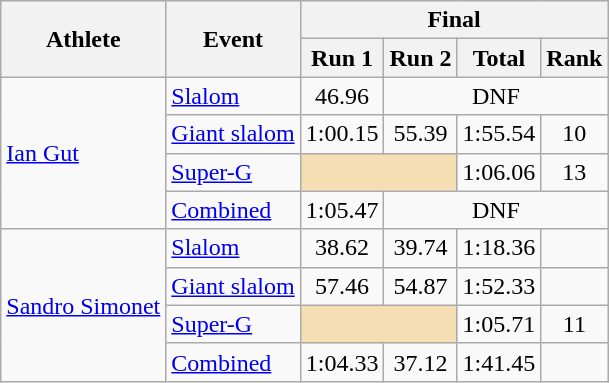<table class="wikitable">
<tr>
<th rowspan="2">Athlete</th>
<th rowspan="2">Event</th>
<th colspan="4">Final</th>
</tr>
<tr>
<th>Run 1</th>
<th>Run 2</th>
<th>Total</th>
<th>Rank</th>
</tr>
<tr>
<td rowspan=4><a href='#'>Ian Gut</a></td>
<td><a href='#'>Slalom</a></td>
<td align="center">46.96</td>
<td align="center" colspan=3>DNF</td>
</tr>
<tr>
<td><a href='#'>Giant slalom</a></td>
<td align="center">1:00.15</td>
<td align="center">55.39</td>
<td align="center">1:55.54</td>
<td align="center">10</td>
</tr>
<tr>
<td><a href='#'>Super-G</a></td>
<td colspan=2 bgcolor="wheat"></td>
<td align="center">1:06.06</td>
<td align="center">13</td>
</tr>
<tr>
<td><a href='#'>Combined</a></td>
<td align="center">1:05.47</td>
<td align="center" colspan=3>DNF</td>
</tr>
<tr>
<td rowspan=4><a href='#'>Sandro Simonet</a></td>
<td><a href='#'>Slalom</a></td>
<td align="center">38.62</td>
<td align="center">39.74</td>
<td align="center">1:18.36</td>
<td align="center"></td>
</tr>
<tr>
<td><a href='#'>Giant slalom</a></td>
<td align="center">57.46</td>
<td align="center">54.87</td>
<td align="center">1:52.33</td>
<td align="center"></td>
</tr>
<tr>
<td><a href='#'>Super-G</a></td>
<td colspan=2 bgcolor="wheat"></td>
<td align="center">1:05.71</td>
<td align="center">11</td>
</tr>
<tr>
<td><a href='#'>Combined</a></td>
<td align="center">1:04.33</td>
<td align="center">37.12</td>
<td align="center">1:41.45</td>
<td align="center"></td>
</tr>
</table>
